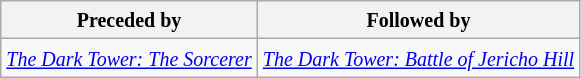<table class="wikitable">
<tr>
<th><small><strong>Preceded by</strong></small></th>
<th><small><strong>Followed by</strong></small></th>
</tr>
<tr>
<td><small><em><a href='#'>The Dark Tower: The Sorcerer</a></em></small></td>
<td><small><em><a href='#'>The Dark Tower: Battle of Jericho Hill</a></em></small></td>
</tr>
</table>
